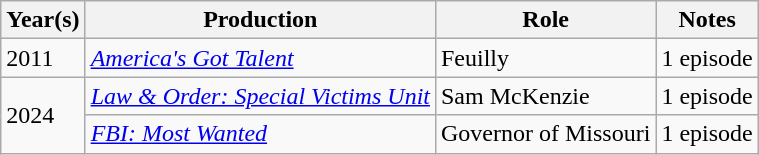<table class="wikitable">
<tr>
<th>Year(s)</th>
<th>Production</th>
<th>Role</th>
<th>Notes</th>
</tr>
<tr>
<td>2011</td>
<td><em><a href='#'>America's Got Talent</a></em></td>
<td>Feuilly</td>
<td>1 episode</td>
</tr>
<tr>
<td rowspan=2>2024</td>
<td><em><a href='#'>Law & Order: Special Victims Unit</a></em></td>
<td>Sam McKenzie</td>
<td>1 episode</td>
</tr>
<tr>
<td><em><a href='#'>FBI: Most Wanted</a></em></td>
<td>Governor of Missouri</td>
<td>1 episode</td>
</tr>
</table>
